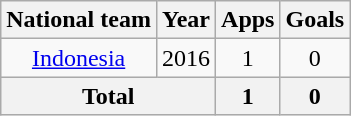<table class=wikitable style=text-align:center>
<tr>
<th>National team</th>
<th>Year</th>
<th>Apps</th>
<th>Goals</th>
</tr>
<tr>
<td><a href='#'>Indonesia</a></td>
<td>2016</td>
<td>1</td>
<td>0</td>
</tr>
<tr>
<th colspan=2>Total</th>
<th>1</th>
<th>0</th>
</tr>
</table>
